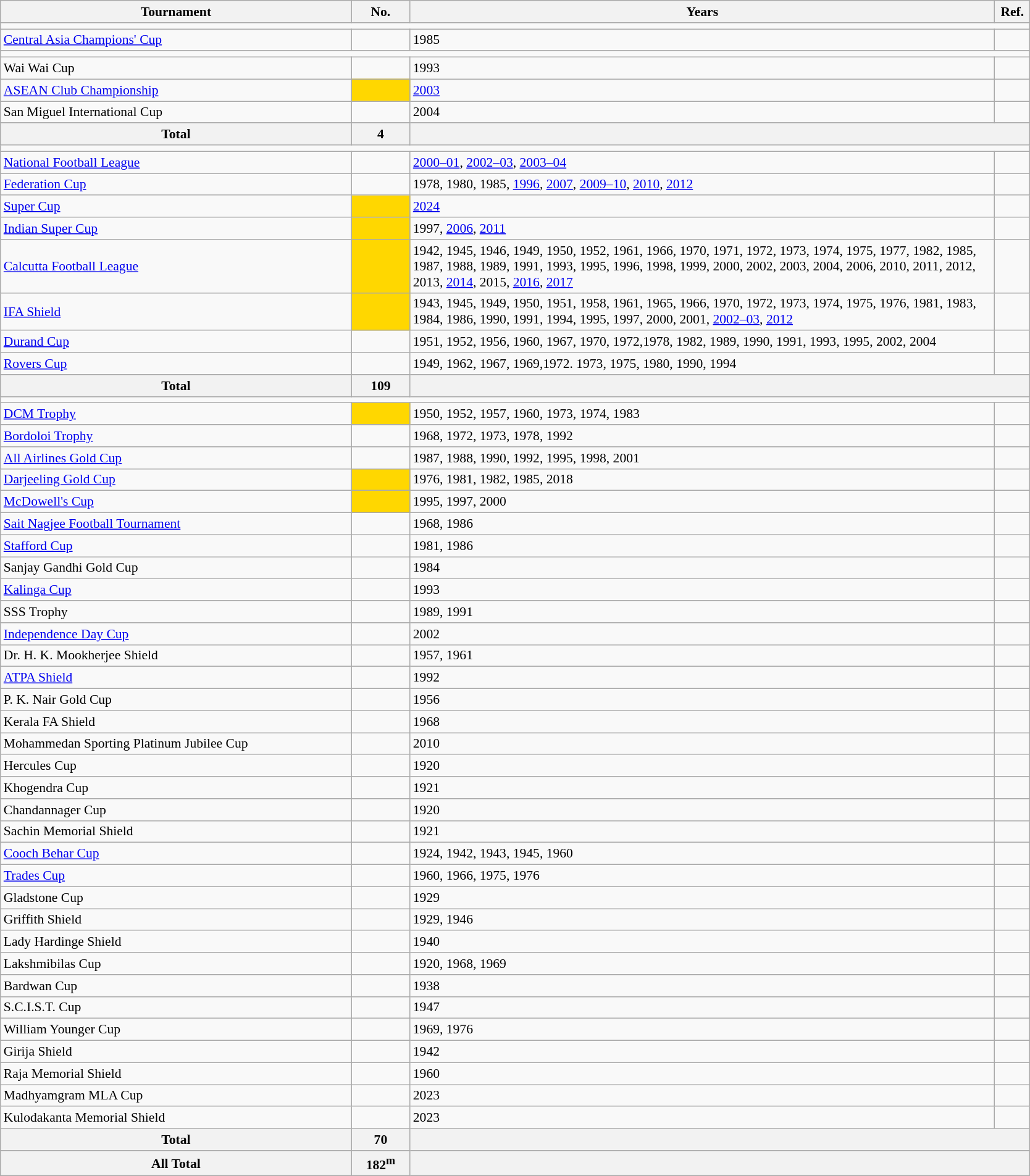<table class="wikitable" style="font-size:90%; width:88%; text-align:left">
<tr>
<th width="30%">Tournament</th>
<th width="5%">No.</th>
<th width="50%">Years</th>
<th width="3%">Ref.</th>
</tr>
<tr>
<td colspan="4"></td>
</tr>
<tr>
<td> <a href='#'>Central Asia Champions' Cup</a></td>
<td></td>
<td>1985</td>
<td></td>
</tr>
<tr>
<td colspan="4"></td>
</tr>
<tr>
<td>  Wai Wai Cup</td>
<td></td>
<td>1993</td>
<td></td>
</tr>
<tr>
<td> <a href='#'>ASEAN Club Championship</a></td>
<td bgcolor="gold"></td>
<td><a href='#'>2003</a></td>
<td></td>
</tr>
<tr>
<td> San Miguel International Cup</td>
<td></td>
<td>2004</td>
<td></td>
</tr>
<tr>
<th>Total</th>
<th>4</th>
<th colspan="2"></th>
</tr>
<tr>
<td colspan="4"></td>
</tr>
<tr>
<td> <a href='#'>National Football League</a></td>
<td></td>
<td><a href='#'>2000–01</a>, <a href='#'>2002–03</a>, <a href='#'>2003–04</a></td>
<td></td>
</tr>
<tr>
<td> <a href='#'>Federation Cup</a></td>
<td></td>
<td>1978, 1980, 1985, <a href='#'>1996</a>, <a href='#'>2007</a>, <a href='#'>2009–10</a>, <a href='#'>2010</a>, <a href='#'>2012</a></td>
<td></td>
</tr>
<tr>
<td> <a href='#'>Super Cup</a></td>
<td bgcolor="gold"></td>
<td><a href='#'>2024</a></td>
<td></td>
</tr>
<tr>
<td> <a href='#'>Indian Super Cup</a></td>
<td bgcolor="gold"></td>
<td>1997, <a href='#'>2006</a>, <a href='#'>2011</a></td>
<td></td>
</tr>
<tr>
<td> <a href='#'>Calcutta Football League</a></td>
<td bgcolor="gold"></td>
<td>1942, 1945, 1946, 1949, 1950, 1952, 1961, 1966, 1970, 1971, 1972, 1973, 1974, 1975, 1977, 1982, 1985, 1987, 1988, 1989, 1991, 1993, 1995, 1996, 1998, 1999, 2000, 2002, 2003, 2004, 2006, 2010, 2011, 2012, 2013, <a href='#'>2014</a>, 2015, <a href='#'>2016</a>, <a href='#'>2017</a></td>
<td></td>
</tr>
<tr>
<td> <a href='#'>IFA Shield</a></td>
<td bgcolor="gold"></td>
<td>1943, 1945, 1949, 1950, 1951, 1958, 1961, 1965, 1966, 1970, 1972, 1973, 1974, 1975, 1976, 1981, 1983, 1984, 1986, 1990, 1991, 1994, 1995, 1997, 2000, 2001, <a href='#'>2002–03</a>, <a href='#'>2012</a></td>
<td></td>
</tr>
<tr>
<td> <a href='#'>Durand Cup</a></td>
<td></td>
<td>1951, 1952, 1956, 1960, 1967, 1970, 1972,1978, 1982, 1989, 1990, 1991, 1993, 1995, 2002, 2004</td>
<td></td>
</tr>
<tr>
<td> <a href='#'>Rovers Cup</a></td>
<td></td>
<td>1949, 1962, 1967, 1969,1972. 1973, 1975, 1980, 1990, 1994</td>
<td></td>
</tr>
<tr>
<th>Total</th>
<th>109</th>
<th colspan="2"></th>
</tr>
<tr>
<td colspan="4"></td>
</tr>
<tr>
<td> <a href='#'>DCM Trophy</a></td>
<td bgcolor="gold"></td>
<td>1950, 1952, 1957, 1960, 1973, 1974, 1983</td>
<td></td>
</tr>
<tr>
<td> <a href='#'>Bordoloi Trophy</a></td>
<td></td>
<td>1968, 1972, 1973, 1978, 1992</td>
<td></td>
</tr>
<tr>
<td> <a href='#'>All Airlines Gold Cup</a></td>
<td></td>
<td>1987, 1988, 1990, 1992, 1995, 1998, 2001</td>
<td></td>
</tr>
<tr>
<td> <a href='#'>Darjeeling Gold Cup</a></td>
<td bgcolor="gold"></td>
<td>1976, 1981, 1982, 1985, 2018</td>
<td></td>
</tr>
<tr>
<td> <a href='#'>McDowell's Cup</a></td>
<td bgcolor="gold"></td>
<td>1995, 1997, 2000</td>
<td></td>
</tr>
<tr>
<td> <a href='#'>Sait Nagjee Football Tournament</a></td>
<td></td>
<td>1968, 1986</td>
<td></td>
</tr>
<tr>
<td> <a href='#'>Stafford Cup</a></td>
<td></td>
<td>1981, 1986</td>
<td></td>
</tr>
<tr>
<td> Sanjay Gandhi Gold Cup</td>
<td></td>
<td>1984</td>
<td></td>
</tr>
<tr>
<td> <a href='#'>Kalinga Cup</a></td>
<td></td>
<td>1993</td>
<td></td>
</tr>
<tr>
<td> SSS Trophy</td>
<td></td>
<td>1989, 1991</td>
<td></td>
</tr>
<tr>
<td> <a href='#'>Independence Day Cup</a></td>
<td></td>
<td>2002</td>
<td></td>
</tr>
<tr>
<td> Dr. H. K. Mookherjee Shield</td>
<td></td>
<td>1957, 1961</td>
<td></td>
</tr>
<tr>
<td> <a href='#'>ATPA Shield</a></td>
<td></td>
<td>1992</td>
<td></td>
</tr>
<tr>
<td> P. K. Nair Gold Cup</td>
<td></td>
<td>1956</td>
<td></td>
</tr>
<tr>
<td> Kerala FA Shield</td>
<td></td>
<td>1968</td>
<td></td>
</tr>
<tr>
<td> Mohammedan Sporting Platinum Jubilee Cup</td>
<td></td>
<td>2010</td>
<td></td>
</tr>
<tr>
<td> Hercules Cup</td>
<td></td>
<td>1920</td>
<td></td>
</tr>
<tr>
<td> Khogendra Cup</td>
<td></td>
<td>1921</td>
<td></td>
</tr>
<tr>
<td> Chandannager Cup</td>
<td></td>
<td>1920</td>
<td></td>
</tr>
<tr>
<td> Sachin Memorial Shield</td>
<td></td>
<td>1921</td>
<td></td>
</tr>
<tr>
<td> <a href='#'>Cooch Behar Cup</a></td>
<td></td>
<td>1924, 1942, 1943, 1945, 1960</td>
<td></td>
</tr>
<tr>
<td> <a href='#'>Trades Cup</a></td>
<td></td>
<td>1960, 1966, 1975, 1976</td>
<td></td>
</tr>
<tr>
<td> Gladstone Cup</td>
<td></td>
<td>1929</td>
<td></td>
</tr>
<tr>
<td> Griffith Shield</td>
<td></td>
<td>1929, 1946</td>
<td></td>
</tr>
<tr>
<td> Lady Hardinge Shield</td>
<td></td>
<td>1940</td>
<td></td>
</tr>
<tr>
<td> Lakshmibilas Cup</td>
<td></td>
<td>1920, 1968, 1969</td>
<td></td>
</tr>
<tr>
<td> Bardwan Cup</td>
<td></td>
<td>1938</td>
<td></td>
</tr>
<tr>
<td> S.C.I.S.T. Cup</td>
<td></td>
<td>1947</td>
<td></td>
</tr>
<tr>
<td> William Younger Cup</td>
<td></td>
<td>1969, 1976</td>
<td></td>
</tr>
<tr>
<td> Girija Shield</td>
<td></td>
<td>1942</td>
<td></td>
</tr>
<tr>
<td> Raja Memorial Shield</td>
<td></td>
<td>1960</td>
<td></td>
</tr>
<tr>
<td> Madhyamgram MLA Cup</td>
<td></td>
<td>2023</td>
<td></td>
</tr>
<tr>
<td> Kulodakanta Memorial Shield</td>
<td></td>
<td>2023</td>
<td></td>
</tr>
<tr>
<th><strong>Total</strong></th>
<th>70</th>
<th colspan="2"></th>
</tr>
<tr>
<th><strong>All Total</strong></th>
<th><strong>182</strong><sup>m</sup></th>
<th colspan="2"></th>
</tr>
</table>
